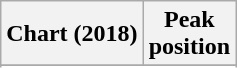<table class="wikitable sortable plainrowheaders">
<tr>
<th>Chart (2018)</th>
<th>Peak<br>position</th>
</tr>
<tr>
</tr>
<tr>
</tr>
<tr>
</tr>
<tr>
</tr>
<tr>
</tr>
<tr>
</tr>
</table>
